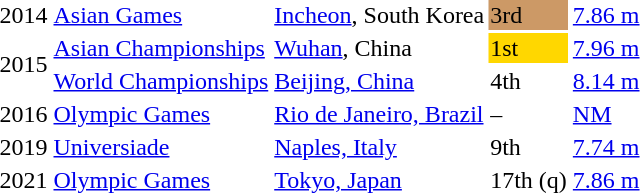<table>
<tr>
<td>2014</td>
<td><a href='#'>Asian Games</a></td>
<td><a href='#'>Incheon</a>, South Korea</td>
<td bgcolor=cc9966>3rd</td>
<td><a href='#'>7.86 m</a></td>
</tr>
<tr>
<td rowspan=2>2015</td>
<td><a href='#'>Asian Championships</a></td>
<td><a href='#'>Wuhan</a>, China</td>
<td bgcolor=gold>1st</td>
<td><a href='#'>7.96 m</a></td>
</tr>
<tr>
<td><a href='#'>World Championships</a></td>
<td><a href='#'>Beijing, China</a></td>
<td>4th</td>
<td><a href='#'>8.14 m</a></td>
</tr>
<tr>
<td>2016</td>
<td><a href='#'>Olympic Games</a></td>
<td><a href='#'>Rio de Janeiro, Brazil</a></td>
<td>–</td>
<td><a href='#'>NM</a></td>
</tr>
<tr>
<td>2019</td>
<td><a href='#'>Universiade</a></td>
<td><a href='#'>Naples, Italy</a></td>
<td>9th</td>
<td><a href='#'>7.74 m</a></td>
</tr>
<tr>
<td>2021</td>
<td><a href='#'>Olympic Games</a></td>
<td><a href='#'>Tokyo, Japan</a></td>
<td>17th (q)</td>
<td><a href='#'>7.86 m</a></td>
</tr>
</table>
